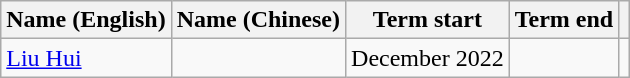<table class="wikitable">
<tr>
<th>Name (English)</th>
<th>Name (Chinese)</th>
<th>Term start</th>
<th>Term end</th>
<th></th>
</tr>
<tr>
<td><a href='#'>Liu Hui</a></td>
<td></td>
<td>December 2022</td>
<td></td>
<td></td>
</tr>
</table>
